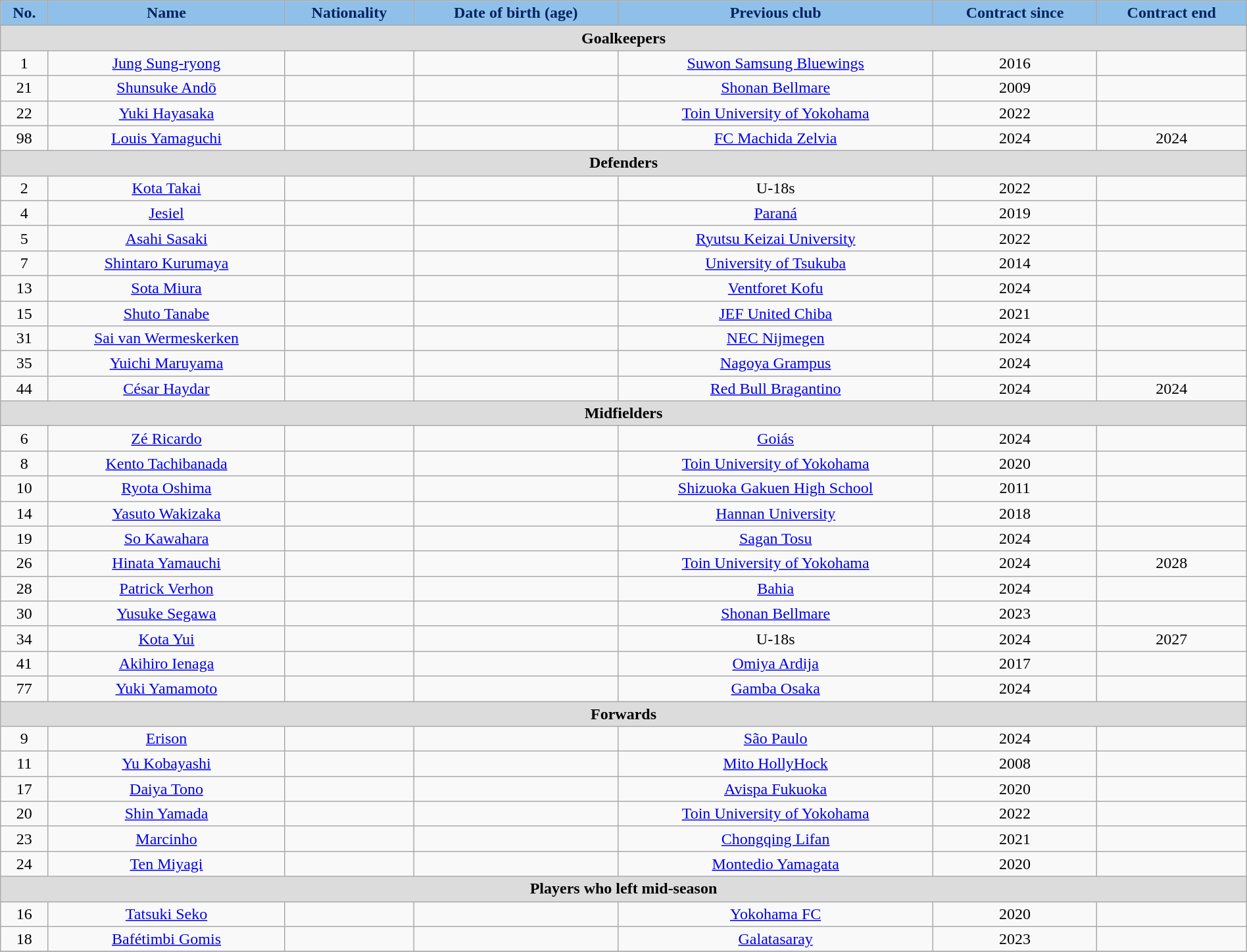<table class="wikitable" style="text-align:center; font-size:100%; width:100%;">
<tr>
<th style="background:#8FC0E9;color:#022360; text-align:center;">No.</th>
<th style="background:#8FC0E9;color:#022360; text-align:center;">Name</th>
<th style="background:#8FC0E9;color:#022360; text-align:center;">Nationality</th>
<th style="background:#8FC0E9;color:#022360; text-align:center;">Date of birth (age)</th>
<th style="background:#8FC0E9;color:#022360; text-align:center;">Previous club</th>
<th style="background:#8FC0E9;color:#022360; text-align:center;">Contract since</th>
<th style="background:#8FC0E9;color:#022360; text-align:center;">Contract end</th>
</tr>
<tr>
<th colspan="8" style="background:#dcdcdc; tepxt-align:center;">Goalkeepers</th>
</tr>
<tr>
<td>1</td>
<td><a href='#'>Jung Sung-ryong</a></td>
<td></td>
<td></td>
<td> <a href='#'>Suwon Samsung Bluewings</a></td>
<td>2016</td>
<td></td>
</tr>
<tr>
<td>21</td>
<td><a href='#'>Shunsuke Andō</a></td>
<td></td>
<td></td>
<td> <a href='#'>Shonan Bellmare</a></td>
<td>2009</td>
<td></td>
</tr>
<tr>
<td>22</td>
<td><a href='#'>Yuki Hayasaka</a></td>
<td></td>
<td></td>
<td> <a href='#'>Toin University of Yokohama</a></td>
<td>2022</td>
<td></td>
</tr>
<tr>
<td>98</td>
<td><a href='#'>Louis Yamaguchi</a></td>
<td></td>
<td></td>
<td> <a href='#'>FC Machida Zelvia</a></td>
<td>2024</td>
<td>2024</td>
</tr>
<tr>
<th colspan="8" style="background:#dcdcdc; tepxt-align:center;">Defenders</th>
</tr>
<tr>
<td>2</td>
<td><a href='#'>Kota Takai</a></td>
<td></td>
<td></td>
<td>U-18s</td>
<td>2022</td>
<td></td>
</tr>
<tr>
<td>4</td>
<td><a href='#'>Jesiel</a></td>
<td></td>
<td></td>
<td> <a href='#'>Paraná</a></td>
<td>2019</td>
<td></td>
</tr>
<tr>
<td>5</td>
<td><a href='#'>Asahi Sasaki</a></td>
<td></td>
<td></td>
<td> <a href='#'>Ryutsu Keizai University</a></td>
<td>2022</td>
<td></td>
</tr>
<tr>
<td>7</td>
<td><a href='#'>Shintaro Kurumaya</a></td>
<td></td>
<td></td>
<td> <a href='#'>University of Tsukuba</a></td>
<td>2014</td>
<td></td>
</tr>
<tr>
<td>13</td>
<td><a href='#'>Sota Miura</a></td>
<td></td>
<td></td>
<td> <a href='#'>Ventforet Kofu</a></td>
<td>2024</td>
<td></td>
</tr>
<tr>
<td>15</td>
<td><a href='#'>Shuto Tanabe</a></td>
<td></td>
<td></td>
<td> <a href='#'>JEF United Chiba</a></td>
<td>2021</td>
<td></td>
</tr>
<tr>
<td>31</td>
<td><a href='#'>Sai van Wermeskerken</a></td>
<td></td>
<td></td>
<td> <a href='#'>NEC Nijmegen</a></td>
<td>2024</td>
<td></td>
</tr>
<tr>
<td>35</td>
<td><a href='#'>Yuichi Maruyama</a></td>
<td></td>
<td></td>
<td> <a href='#'>Nagoya Grampus</a></td>
<td>2024</td>
<td></td>
</tr>
<tr>
<td>44</td>
<td><a href='#'>César Haydar</a></td>
<td></td>
<td></td>
<td> <a href='#'>Red Bull Bragantino</a></td>
<td>2024</td>
<td>2024</td>
</tr>
<tr>
<th colspan="8" style="background:#dcdcdc; tepxt-align:center;">Midfielders</th>
</tr>
<tr>
<td>6</td>
<td><a href='#'>Zé Ricardo</a></td>
<td></td>
<td></td>
<td> <a href='#'>Goiás</a></td>
<td>2024</td>
<td></td>
</tr>
<tr>
<td>8</td>
<td><a href='#'>Kento Tachibanada</a></td>
<td></td>
<td></td>
<td> <a href='#'>Toin University of Yokohama</a></td>
<td>2020</td>
<td></td>
</tr>
<tr>
<td>10</td>
<td><a href='#'>Ryota Oshima</a></td>
<td></td>
<td></td>
<td> <a href='#'>Shizuoka Gakuen High School</a></td>
<td>2011</td>
<td></td>
</tr>
<tr>
<td>14</td>
<td><a href='#'>Yasuto Wakizaka</a></td>
<td></td>
<td></td>
<td> <a href='#'>Hannan University</a></td>
<td>2018</td>
<td></td>
</tr>
<tr>
<td>19</td>
<td><a href='#'>So Kawahara</a></td>
<td></td>
<td></td>
<td> <a href='#'>Sagan Tosu</a></td>
<td>2024</td>
<td></td>
</tr>
<tr>
<td>26</td>
<td><a href='#'>Hinata Yamauchi</a></td>
<td></td>
<td></td>
<td> <a href='#'>Toin University of Yokohama</a></td>
<td>2024</td>
<td>2028</td>
</tr>
<tr>
<td>28</td>
<td><a href='#'>Patrick Verhon</a></td>
<td></td>
<td></td>
<td> <a href='#'>Bahia</a></td>
<td>2024</td>
<td></td>
</tr>
<tr>
<td>30</td>
<td><a href='#'>Yusuke Segawa</a></td>
<td></td>
<td></td>
<td> <a href='#'>Shonan Bellmare</a></td>
<td>2023</td>
<td></td>
</tr>
<tr>
<td>34</td>
<td><a href='#'>Kota Yui</a></td>
<td></td>
<td></td>
<td>U-18s</td>
<td>2024</td>
<td>2027</td>
</tr>
<tr>
<td>41</td>
<td><a href='#'>Akihiro Ienaga</a></td>
<td></td>
<td></td>
<td> <a href='#'>Omiya Ardija</a></td>
<td>2017</td>
<td></td>
</tr>
<tr>
<td>77</td>
<td><a href='#'>Yuki Yamamoto</a></td>
<td></td>
<td></td>
<td> <a href='#'>Gamba Osaka</a></td>
<td>2024</td>
<td></td>
</tr>
<tr>
<th colspan="8" style="background:#dcdcdc; tepxt-align:center;">Forwards</th>
</tr>
<tr>
<td>9</td>
<td><a href='#'>Erison</a></td>
<td></td>
<td></td>
<td> <a href='#'>São Paulo</a></td>
<td>2024</td>
<td></td>
</tr>
<tr>
<td>11</td>
<td><a href='#'>Yu Kobayashi</a></td>
<td></td>
<td></td>
<td> <a href='#'>Mito HollyHock</a></td>
<td>2008</td>
<td></td>
</tr>
<tr>
<td>17</td>
<td><a href='#'>Daiya Tono</a></td>
<td></td>
<td></td>
<td> <a href='#'>Avispa Fukuoka</a></td>
<td>2020</td>
<td></td>
</tr>
<tr>
<td>20</td>
<td><a href='#'>Shin Yamada</a></td>
<td></td>
<td></td>
<td> <a href='#'>Toin University of Yokohama</a></td>
<td>2022</td>
<td></td>
</tr>
<tr>
<td>23</td>
<td><a href='#'>Marcinho</a></td>
<td></td>
<td></td>
<td> <a href='#'>Chongqing Lifan</a></td>
<td>2021</td>
<td></td>
</tr>
<tr>
<td>24</td>
<td><a href='#'>Ten Miyagi</a></td>
<td></td>
<td></td>
<td> <a href='#'>Montedio Yamagata</a></td>
<td>2020</td>
<td></td>
</tr>
<tr>
<th colspan="8" style="background:#dcdcdc; tepxt-align:center;">Players who left mid-season</th>
</tr>
<tr>
<td>16</td>
<td><a href='#'>Tatsuki Seko</a></td>
<td></td>
<td></td>
<td> <a href='#'>Yokohama FC</a></td>
<td>2020</td>
<td></td>
</tr>
<tr>
<td>18</td>
<td><a href='#'>Bafétimbi Gomis</a></td>
<td></td>
<td></td>
<td> <a href='#'>Galatasaray</a></td>
<td>2023</td>
<td></td>
</tr>
<tr>
</tr>
</table>
